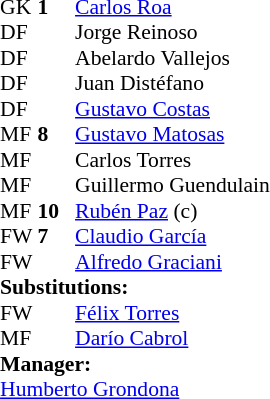<table style="font-size:90%; margin:0.2em auto;" cellspacing="0" cellpadding="0">
<tr>
<th width="25"></th>
<th width="25"></th>
</tr>
<tr>
<td>GK</td>
<td><strong>1</strong></td>
<td> <a href='#'>Carlos Roa</a></td>
</tr>
<tr>
<td>DF</td>
<td></td>
<td> Jorge Reinoso</td>
</tr>
<tr>
<td>DF</td>
<td></td>
<td> Abelardo Vallejos</td>
<td></td>
<td></td>
</tr>
<tr>
<td>DF</td>
<td></td>
<td> Juan Distéfano</td>
</tr>
<tr>
<td>DF</td>
<td></td>
<td> <a href='#'>Gustavo Costas</a></td>
</tr>
<tr>
<td>MF</td>
<td><strong>8</strong></td>
<td> <a href='#'>Gustavo Matosas</a></td>
<td></td>
<td></td>
</tr>
<tr>
<td>MF</td>
<td></td>
<td> Carlos Torres</td>
</tr>
<tr>
<td>MF</td>
<td></td>
<td> Guillermo Guendulain</td>
</tr>
<tr>
<td>MF</td>
<td><strong>10</strong></td>
<td> <a href='#'>Rubén Paz</a> (c)</td>
</tr>
<tr>
<td>FW</td>
<td><strong>7</strong></td>
<td> <a href='#'>Claudio García</a></td>
<td></td>
<td></td>
</tr>
<tr>
<td>FW</td>
<td></td>
<td> <a href='#'>Alfredo Graciani</a></td>
</tr>
<tr>
<td colspan=3><strong>Substitutions:</strong></td>
</tr>
<tr>
<td>FW</td>
<td></td>
<td> <a href='#'>Félix Torres</a></td>
<td></td>
<td></td>
</tr>
<tr>
<td>MF</td>
<td></td>
<td> <a href='#'>Darío Cabrol</a></td>
<td></td>
<td></td>
</tr>
<tr>
<td colspan=3><strong>Manager:</strong></td>
</tr>
<tr>
<td colspan=4> <a href='#'>Humberto Grondona</a></td>
</tr>
</table>
